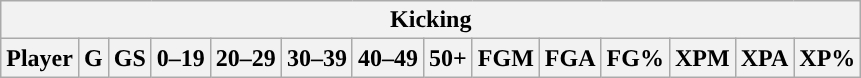<table class="wikitable">
<tr>
<th colspan="14">Kicking</th>
</tr>
<tr>
<th>Player</th>
<th>G</th>
<th>GS</th>
<th>0–19</th>
<th>20–29</th>
<th>30–39</th>
<th>40–49</th>
<th>50+</th>
<th>FGM</th>
<th>FGA</th>
<th>FG%</th>
<th>XPM</th>
<th>XPA</th>
<th>XP%</th>
</tr>
</table>
